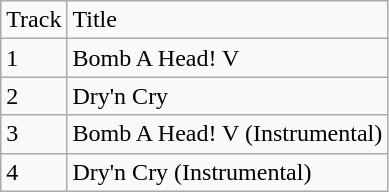<table class="wikitable">
<tr>
<td>Track</td>
<td>Title</td>
</tr>
<tr>
<td>1</td>
<td>Bomb A Head! V</td>
</tr>
<tr>
<td>2</td>
<td>Dry'n Cry</td>
</tr>
<tr>
<td>3</td>
<td>Bomb A Head! V (Instrumental)</td>
</tr>
<tr>
<td>4</td>
<td>Dry'n Cry (Instrumental)</td>
</tr>
</table>
